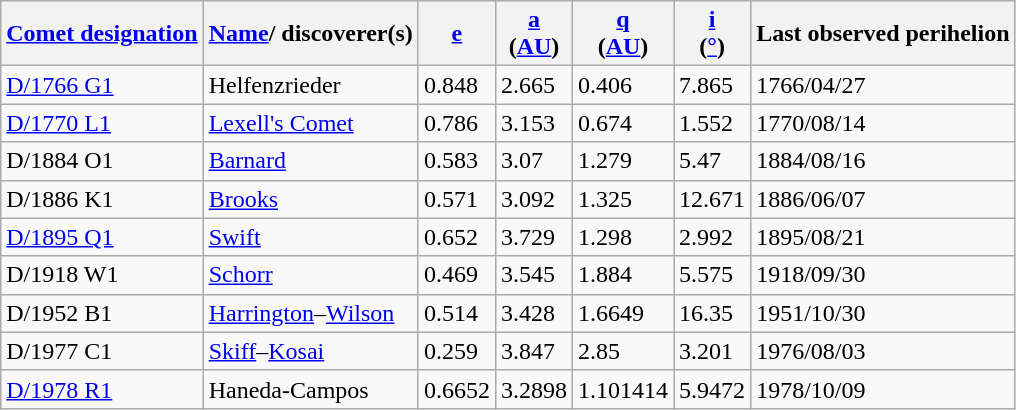<table class="wikitable sortable">
<tr>
<th align="left"><a href='#'>Comet designation</a></th>
<th align="left"><a href='#'>Name</a>/ discoverer(s)</th>
<th align="left"><a href='#'>e</a></th>
<th align="left"><a href='#'>a</a><br>(<a href='#'>AU</a>)</th>
<th align="left"><a href='#'>q</a><br>(<a href='#'>AU</a>)</th>
<th align="left"><a href='#'>i</a><br>(<a href='#'>°</a>)</th>
<th align="left">Last observed perihelion</th>
</tr>
<tr>
<td><a href='#'>D/1766 G1</a></td>
<td>Helfenzrieder</td>
<td>0.848</td>
<td>2.665</td>
<td>0.406</td>
<td>7.865</td>
<td>1766/04/27</td>
</tr>
<tr>
<td><a href='#'>D/1770 L1</a></td>
<td><a href='#'>Lexell's Comet</a></td>
<td>0.786</td>
<td>3.153</td>
<td>0.674</td>
<td>1.552</td>
<td>1770/08/14</td>
</tr>
<tr>
<td>D/1884 O1</td>
<td><a href='#'>Barnard</a></td>
<td>0.583</td>
<td>3.07</td>
<td>1.279</td>
<td>5.47</td>
<td>1884/08/16</td>
</tr>
<tr>
<td>D/1886 K1</td>
<td><a href='#'>Brooks</a></td>
<td>0.571</td>
<td>3.092</td>
<td>1.325</td>
<td>12.671</td>
<td>1886/06/07</td>
</tr>
<tr>
<td><a href='#'>D/1895 Q1</a></td>
<td><a href='#'>Swift</a></td>
<td>0.652</td>
<td>3.729</td>
<td>1.298</td>
<td>2.992</td>
<td>1895/08/21</td>
</tr>
<tr>
<td>D/1918 W1</td>
<td><a href='#'>Schorr</a></td>
<td>0.469</td>
<td>3.545</td>
<td>1.884</td>
<td>5.575</td>
<td>1918/09/30</td>
</tr>
<tr>
<td>D/1952 B1</td>
<td><a href='#'>Harrington</a>–<a href='#'>Wilson</a></td>
<td>0.514</td>
<td>3.428</td>
<td>1.6649</td>
<td>16.35</td>
<td>1951/10/30</td>
</tr>
<tr>
<td>D/1977 C1</td>
<td><a href='#'>Skiff</a>–<a href='#'>Kosai</a></td>
<td>0.259</td>
<td>3.847</td>
<td>2.85</td>
<td>3.201</td>
<td>1976/08/03</td>
</tr>
<tr>
<td><a href='#'>D/1978 R1</a></td>
<td>Haneda-Campos</td>
<td>0.6652</td>
<td>3.2898</td>
<td>1.101414</td>
<td>5.9472</td>
<td>1978/10/09</td>
</tr>
</table>
